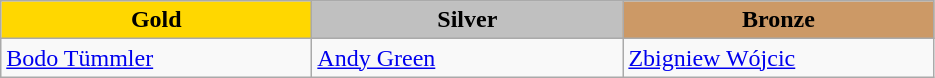<table class="wikitable" style="text-align:left">
<tr align="center">
<td width=200 bgcolor=gold><strong>Gold</strong></td>
<td width=200 bgcolor=silver><strong>Silver</strong></td>
<td width=200 bgcolor=CC9966><strong>Bronze</strong></td>
</tr>
<tr>
<td><a href='#'>Bodo Tümmler</a><br><em></em></td>
<td><a href='#'>Andy Green</a><br><em></em></td>
<td><a href='#'>Zbigniew Wójcic</a><br><em></em></td>
</tr>
</table>
